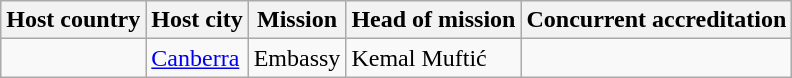<table class=wikitable>
<tr>
<th>Host country</th>
<th>Host city</th>
<th>Mission</th>
<th>Head of mission</th>
<th>Concurrent accreditation</th>
</tr>
<tr>
<td></td>
<td><a href='#'>Canberra</a></td>
<td>Embassy</td>
<td>Kemal Muftić</td>
<td></td>
</tr>
</table>
